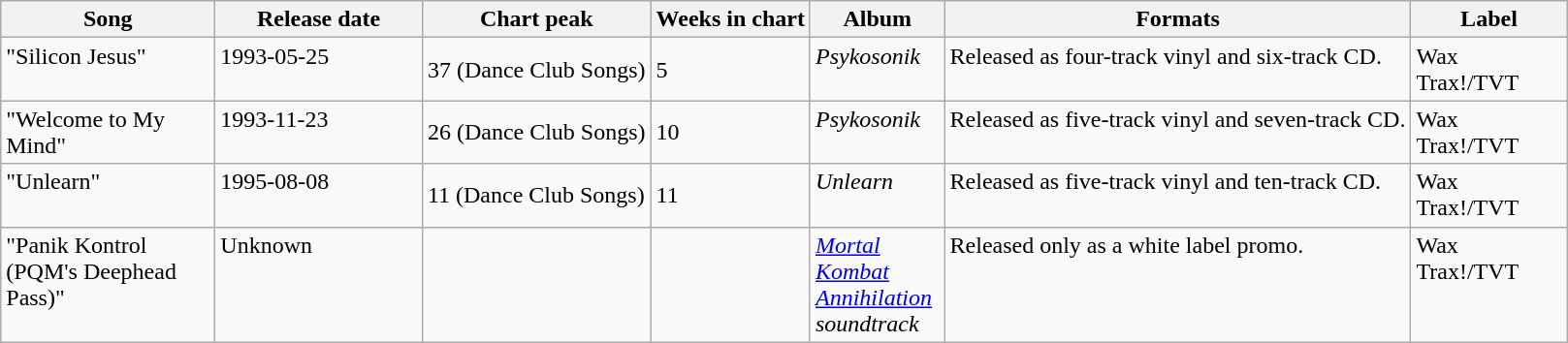<table class="wikitable">
<tr>
<th align="left" valign="top" width="140px">Song</th>
<th align="left" valign="top" width="135px">Release date</th>
<th>Chart peak</th>
<th>Weeks in chart</th>
<th align="left" valign="top" width="85px">Album</th>
<th align="left" valign="top">Formats</th>
<th align="left" valign="top" width="100px">Label</th>
</tr>
<tr>
<td align="left" valign="top">"Silicon Jesus"</td>
<td align="left" valign="top">1993-05-25</td>
<td>37 (Dance Club Songs)</td>
<td>5</td>
<td align="left" valign="top"><em>Psykosonik</em></td>
<td align="left" valign="top">Released as four-track vinyl and six-track CD.</td>
<td align="left" valign="top">Wax Trax!/TVT</td>
</tr>
<tr>
<td align="left" valign="top">"Welcome to My Mind"</td>
<td align="left" valign="top">1993-11-23</td>
<td>26 (Dance Club Songs)</td>
<td>10</td>
<td align="left" valign="top"><em>Psykosonik</em></td>
<td align="left" valign="top">Released as five-track vinyl and seven-track CD.</td>
<td align="left" valign="top">Wax Trax!/TVT</td>
</tr>
<tr>
<td align="left" valign="top">"Unlearn"</td>
<td align="left" valign="top">1995-08-08</td>
<td>11 (Dance Club Songs)</td>
<td>11</td>
<td align="left" valign="top"><em>Unlearn</em></td>
<td align="left" valign="top">Released as five-track vinyl and ten-track CD.</td>
<td align="left" valign="top">Wax Trax!/TVT</td>
</tr>
<tr>
<td align="left" valign="top">"Panik Kontrol (PQM's Deephead Pass)"</td>
<td align="left" valign="top">Unknown</td>
<td></td>
<td></td>
<td align="left" valign="top"><em><a href='#'>Mortal Kombat Annihilation</a> soundtrack</em></td>
<td align="left" valign="top">Released only as a white label promo.</td>
<td align="left" valign="top">Wax Trax!/TVT</td>
</tr>
</table>
